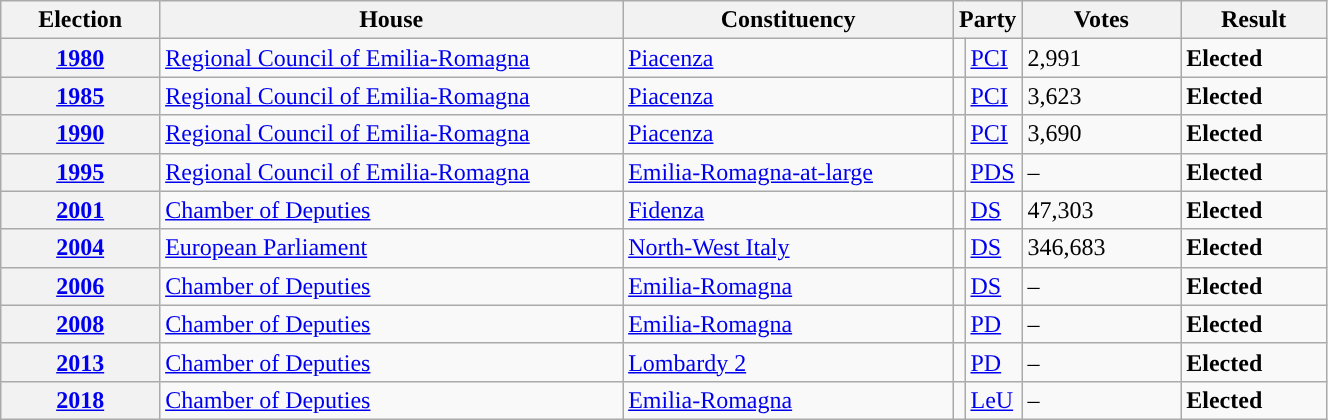<table class=wikitable style="width:70%; border:1px #AAAAFF solid">
<tr>
<th width=12%>Election</th>
<th width=35%>House</th>
<th width=25%>Constituency</th>
<th width=5% colspan="2">Party</th>
<th width=12%>Votes</th>
<th width=12%>Result</th>
</tr>
<tr>
<th><a href='#'>1980</a></th>
<td><a href='#'>Regional Council of Emilia-Romagna</a></td>
<td><a href='#'>Piacenza</a></td>
<td></td>
<td><a href='#'>PCI</a></td>
<td>2,991</td>
<td> <strong>Elected</strong></td>
</tr>
<tr>
<th><a href='#'>1985</a></th>
<td><a href='#'>Regional Council of Emilia-Romagna</a></td>
<td><a href='#'>Piacenza</a></td>
<td></td>
<td><a href='#'>PCI</a></td>
<td>3,623</td>
<td> <strong>Elected</strong></td>
</tr>
<tr>
<th><a href='#'>1990</a></th>
<td><a href='#'>Regional Council of Emilia-Romagna</a></td>
<td><a href='#'>Piacenza</a></td>
<td></td>
<td><a href='#'>PCI</a></td>
<td>3,690</td>
<td> <strong>Elected</strong></td>
</tr>
<tr>
<th><a href='#'>1995</a></th>
<td><a href='#'>Regional Council of Emilia-Romagna</a></td>
<td><a href='#'>Emilia-Romagna-at-large</a></td>
<td></td>
<td><a href='#'>PDS</a></td>
<td>–</td>
<td> <strong>Elected</strong></td>
</tr>
<tr>
<th><a href='#'>2001</a></th>
<td><a href='#'>Chamber of Deputies</a></td>
<td><a href='#'>Fidenza</a></td>
<td></td>
<td><a href='#'>DS</a></td>
<td>47,303</td>
<td> <strong>Elected</strong></td>
</tr>
<tr>
<th><a href='#'>2004</a></th>
<td><a href='#'>European Parliament</a></td>
<td><a href='#'>North-West Italy</a></td>
<td></td>
<td><a href='#'>DS</a></td>
<td>346,683</td>
<td> <strong>Elected</strong></td>
</tr>
<tr>
<th><a href='#'>2006</a></th>
<td><a href='#'>Chamber of Deputies</a></td>
<td><a href='#'>Emilia-Romagna</a></td>
<td></td>
<td><a href='#'>DS</a></td>
<td>–</td>
<td> <strong>Elected</strong></td>
</tr>
<tr>
<th><a href='#'>2008</a></th>
<td><a href='#'>Chamber of Deputies</a></td>
<td><a href='#'>Emilia-Romagna</a></td>
<td></td>
<td><a href='#'>PD</a></td>
<td>–</td>
<td> <strong>Elected</strong></td>
</tr>
<tr>
<th><a href='#'>2013</a></th>
<td><a href='#'>Chamber of Deputies</a></td>
<td><a href='#'>Lombardy 2</a></td>
<td></td>
<td><a href='#'>PD</a></td>
<td>–</td>
<td> <strong>Elected</strong></td>
</tr>
<tr>
<th><a href='#'>2018</a></th>
<td><a href='#'>Chamber of Deputies</a></td>
<td><a href='#'>Emilia-Romagna</a></td>
<td></td>
<td><a href='#'>LeU</a></td>
<td>–</td>
<td> <strong>Elected</strong></td>
</tr>
</table>
